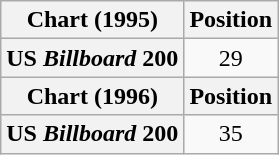<table class="wikitable plainrowheaders" style="text-align:center">
<tr>
<th scope="col">Chart (1995)</th>
<th scope="col">Position</th>
</tr>
<tr>
<th scope="row">US <em>Billboard</em> 200</th>
<td>29</td>
</tr>
<tr>
<th scope="col">Chart (1996)</th>
<th scope="col">Position</th>
</tr>
<tr>
<th scope="row">US <em>Billboard</em> 200</th>
<td>35</td>
</tr>
</table>
